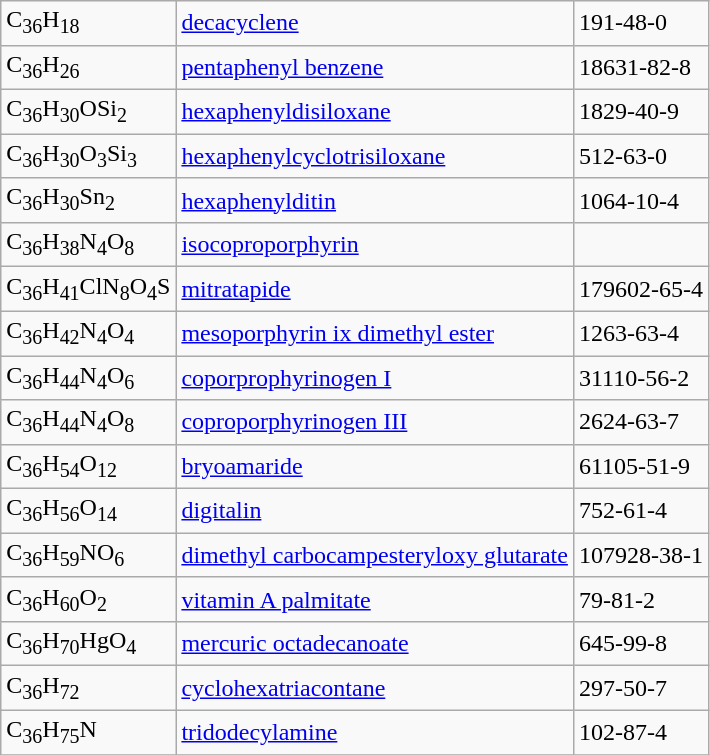<table class="wikitable">
<tr>
<td>C<sub>36</sub>H<sub>18</sub></td>
<td><a href='#'>decacyclene</a></td>
<td>191-48-0</td>
</tr>
<tr>
<td>C<sub>36</sub>H<sub>26</sub></td>
<td><a href='#'>pentaphenyl benzene</a></td>
<td>18631-82-8</td>
</tr>
<tr>
<td>C<sub>36</sub>H<sub>30</sub>OSi<sub>2</sub></td>
<td><a href='#'>hexaphenyldisiloxane</a></td>
<td>1829-40-9</td>
</tr>
<tr>
<td>C<sub>36</sub>H<sub>30</sub>O<sub>3</sub>Si<sub>3</sub></td>
<td><a href='#'>hexaphenylcyclotrisiloxane</a></td>
<td>512-63-0</td>
</tr>
<tr>
<td>C<sub>36</sub>H<sub>30</sub>Sn<sub>2</sub></td>
<td><a href='#'>hexaphenylditin</a></td>
<td>1064-10-4</td>
</tr>
<tr>
<td>C<sub>36</sub>H<sub>38</sub>N<sub>4</sub>O<sub>8</sub></td>
<td><a href='#'>isocoproporphyrin</a></td>
<td></td>
</tr>
<tr>
<td>C<sub>36</sub>H<sub>41</sub>ClN<sub>8</sub>O<sub>4</sub>S</td>
<td><a href='#'>mitratapide</a></td>
<td>179602-65-4</td>
</tr>
<tr>
<td>C<sub>36</sub>H<sub>42</sub>N<sub>4</sub>O<sub>4</sub></td>
<td><a href='#'>mesoporphyrin ix dimethyl ester</a></td>
<td>1263-63-4</td>
</tr>
<tr>
<td>C<sub>36</sub>H<sub>44</sub>N<sub>4</sub>O<sub>6</sub></td>
<td><a href='#'>coporprophyrinogen I</a></td>
<td>31110-56-2</td>
</tr>
<tr>
<td>C<sub>36</sub>H<sub>44</sub>N<sub>4</sub>O<sub>8</sub></td>
<td><a href='#'>coproporphyrinogen III</a></td>
<td>2624-63-7</td>
</tr>
<tr>
<td>C<sub>36</sub>H<sub>54</sub>O<sub>12</sub></td>
<td><a href='#'>bryoamaride</a></td>
<td>61105-51-9</td>
</tr>
<tr>
<td>C<sub>36</sub>H<sub>56</sub>O<sub>14</sub></td>
<td><a href='#'>digitalin</a></td>
<td>752-61-4</td>
</tr>
<tr>
<td>C<sub>36</sub>H<sub>59</sub>NO<sub>6</sub></td>
<td><a href='#'>dimethyl carbocampesteryloxy glutarate</a></td>
<td>107928-38-1</td>
</tr>
<tr>
<td>C<sub>36</sub>H<sub>60</sub>O<sub>2</sub></td>
<td><a href='#'>vitamin A palmitate</a></td>
<td>79-81-2</td>
</tr>
<tr>
<td>C<sub>36</sub>H<sub>70</sub>HgO<sub>4</sub></td>
<td><a href='#'>mercuric octadecanoate</a></td>
<td>645-99-8</td>
</tr>
<tr>
<td>C<sub>36</sub>H<sub>72</sub></td>
<td><a href='#'>cyclohexatriacontane</a></td>
<td>297-50-7</td>
</tr>
<tr>
<td>C<sub>36</sub>H<sub>75</sub>N</td>
<td><a href='#'>tridodecylamine</a></td>
<td>102-87-4</td>
</tr>
<tr>
</tr>
</table>
